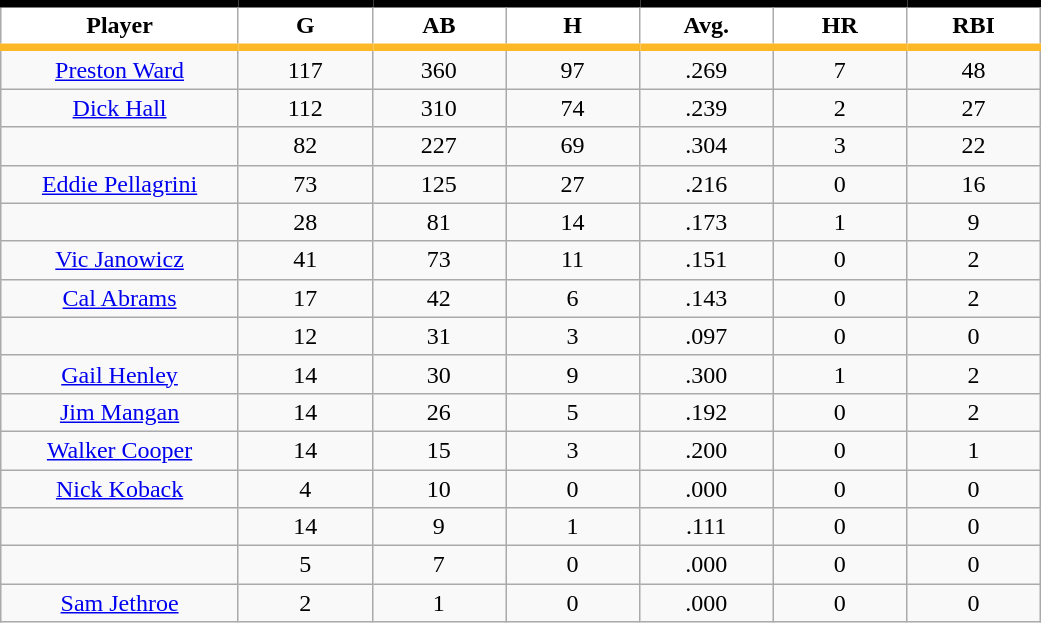<table class="wikitable sortable">
<tr>
<th style="background:#FFFFFF; border-top:#000000 5px solid; border-bottom:#FDB827 5px solid;" width="16%">Player</th>
<th style="background:#FFFFFF; border-top:#000000 5px solid; border-bottom:#FDB827 5px solid;" width="9%">G</th>
<th style="background:#FFFFFF; border-top:#000000 5px solid; border-bottom:#FDB827 5px solid;" width="9%">AB</th>
<th style="background:#FFFFFF; border-top:#000000 5px solid; border-bottom:#FDB827 5px solid;" width="9%">H</th>
<th style="background:#FFFFFF; border-top:#000000 5px solid; border-bottom:#FDB827 5px solid;" width="9%">Avg.</th>
<th style="background:#FFFFFF; border-top:#000000 5px solid; border-bottom:#FDB827 5px solid;" width="9%">HR</th>
<th style="background:#FFFFFF; border-top:#000000 5px solid; border-bottom:#FDB827 5px solid;" width="9%">RBI</th>
</tr>
<tr align="center">
<td><a href='#'>Preston Ward</a></td>
<td>117</td>
<td>360</td>
<td>97</td>
<td>.269</td>
<td>7</td>
<td>48</td>
</tr>
<tr align=center>
<td><a href='#'>Dick Hall</a></td>
<td>112</td>
<td>310</td>
<td>74</td>
<td>.239</td>
<td>2</td>
<td>27</td>
</tr>
<tr align=center>
<td></td>
<td>82</td>
<td>227</td>
<td>69</td>
<td>.304</td>
<td>3</td>
<td>22</td>
</tr>
<tr align="center">
<td><a href='#'>Eddie Pellagrini</a></td>
<td>73</td>
<td>125</td>
<td>27</td>
<td>.216</td>
<td>0</td>
<td>16</td>
</tr>
<tr align=center>
<td></td>
<td>28</td>
<td>81</td>
<td>14</td>
<td>.173</td>
<td>1</td>
<td>9</td>
</tr>
<tr align="center">
<td><a href='#'>Vic Janowicz</a></td>
<td>41</td>
<td>73</td>
<td>11</td>
<td>.151</td>
<td>0</td>
<td>2</td>
</tr>
<tr align=center>
<td><a href='#'>Cal Abrams</a></td>
<td>17</td>
<td>42</td>
<td>6</td>
<td>.143</td>
<td>0</td>
<td>2</td>
</tr>
<tr align=center>
<td></td>
<td>12</td>
<td>31</td>
<td>3</td>
<td>.097</td>
<td>0</td>
<td>0</td>
</tr>
<tr align="center">
<td><a href='#'>Gail Henley</a></td>
<td>14</td>
<td>30</td>
<td>9</td>
<td>.300</td>
<td>1</td>
<td>2</td>
</tr>
<tr align=center>
<td><a href='#'>Jim Mangan</a></td>
<td>14</td>
<td>26</td>
<td>5</td>
<td>.192</td>
<td>0</td>
<td>2</td>
</tr>
<tr align=center>
<td><a href='#'>Walker Cooper</a></td>
<td>14</td>
<td>15</td>
<td>3</td>
<td>.200</td>
<td>0</td>
<td>1</td>
</tr>
<tr align=center>
<td><a href='#'>Nick Koback</a></td>
<td>4</td>
<td>10</td>
<td>0</td>
<td>.000</td>
<td>0</td>
<td>0</td>
</tr>
<tr align=center>
<td></td>
<td>14</td>
<td>9</td>
<td>1</td>
<td>.111</td>
<td>0</td>
<td>0</td>
</tr>
<tr align="center">
<td></td>
<td>5</td>
<td>7</td>
<td>0</td>
<td>.000</td>
<td>0</td>
<td>0</td>
</tr>
<tr align="center">
<td><a href='#'>Sam Jethroe</a></td>
<td>2</td>
<td>1</td>
<td>0</td>
<td>.000</td>
<td>0</td>
<td>0</td>
</tr>
</table>
